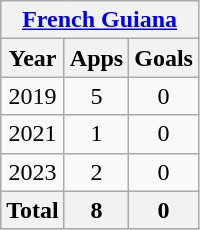<table class="wikitable" style="text-align:center">
<tr>
<th colspan=3><a href='#'>French Guiana</a></th>
</tr>
<tr>
<th>Year</th>
<th>Apps</th>
<th>Goals</th>
</tr>
<tr>
<td>2019</td>
<td>5</td>
<td>0</td>
</tr>
<tr>
<td>2021</td>
<td>1</td>
<td>0</td>
</tr>
<tr>
<td>2023</td>
<td>2</td>
<td>0</td>
</tr>
<tr>
<th>Total</th>
<th>8</th>
<th>0</th>
</tr>
</table>
